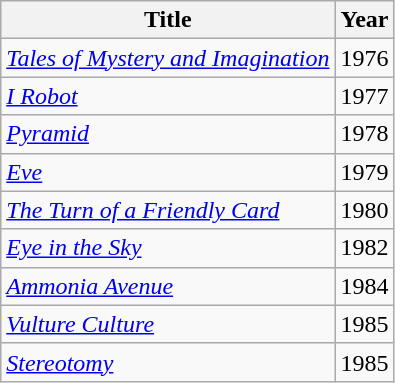<table class="wikitable">
<tr>
<th>Title</th>
<th>Year</th>
</tr>
<tr>
<td><em><a href='#'>Tales of Mystery and Imagination</a></em></td>
<td>1976</td>
</tr>
<tr>
<td><em><a href='#'>I Robot</a></em></td>
<td>1977</td>
</tr>
<tr>
<td><em><a href='#'>Pyramid</a></em></td>
<td>1978</td>
</tr>
<tr>
<td><em><a href='#'>Eve</a></em></td>
<td>1979</td>
</tr>
<tr>
<td><em><a href='#'>The Turn of a Friendly Card</a></em></td>
<td>1980</td>
</tr>
<tr>
<td><em><a href='#'>Eye in the Sky</a></em></td>
<td>1982</td>
</tr>
<tr>
<td><em><a href='#'>Ammonia Avenue</a></em></td>
<td>1984</td>
</tr>
<tr>
<td><em><a href='#'>Vulture Culture</a></em></td>
<td>1985</td>
</tr>
<tr>
<td><em><a href='#'>Stereotomy</a></em></td>
<td>1985</td>
</tr>
</table>
